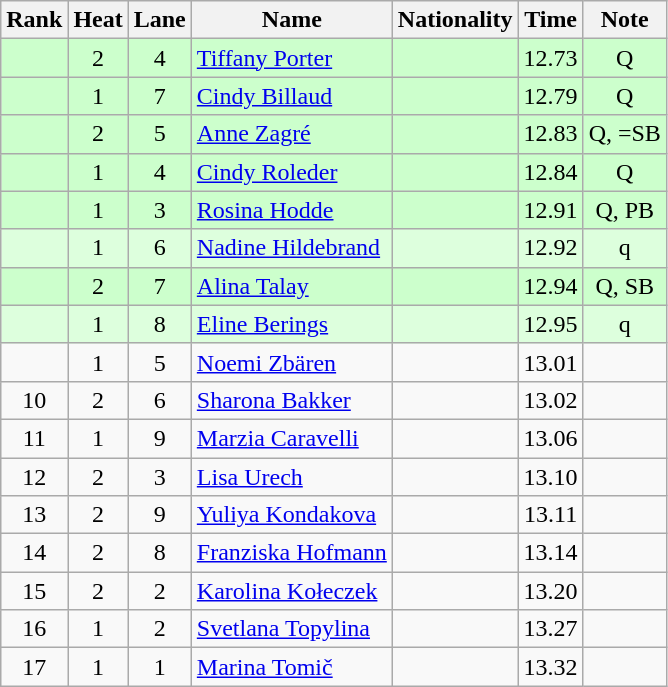<table class="wikitable sortable" style="text-align:center">
<tr>
<th>Rank</th>
<th>Heat</th>
<th>Lane</th>
<th>Name</th>
<th>Nationality</th>
<th>Time</th>
<th>Note</th>
</tr>
<tr bgcolor=ccffcc>
<td></td>
<td>2</td>
<td>4</td>
<td align=left><a href='#'>Tiffany Porter</a></td>
<td align=left></td>
<td>12.73</td>
<td>Q</td>
</tr>
<tr bgcolor=ccffcc>
<td></td>
<td>1</td>
<td>7</td>
<td align=left><a href='#'>Cindy Billaud</a></td>
<td align=left></td>
<td>12.79</td>
<td>Q</td>
</tr>
<tr bgcolor=ccffcc>
<td></td>
<td>2</td>
<td>5</td>
<td align=left><a href='#'>Anne Zagré</a></td>
<td align=left></td>
<td>12.83</td>
<td>Q, =SB</td>
</tr>
<tr bgcolor=ccffcc>
<td></td>
<td>1</td>
<td>4</td>
<td align=left><a href='#'>Cindy Roleder</a></td>
<td align=left></td>
<td>12.84</td>
<td>Q</td>
</tr>
<tr bgcolor=ccffcc>
<td></td>
<td>1</td>
<td>3</td>
<td align=left><a href='#'>Rosina Hodde</a></td>
<td align=left></td>
<td>12.91</td>
<td>Q, PB</td>
</tr>
<tr bgcolor=ddffdd>
<td></td>
<td>1</td>
<td>6</td>
<td align=left><a href='#'>Nadine Hildebrand</a></td>
<td align=left></td>
<td>12.92</td>
<td>q</td>
</tr>
<tr bgcolor=ccffcc>
<td></td>
<td>2</td>
<td>7</td>
<td align=left><a href='#'>Alina Talay</a></td>
<td align=left></td>
<td>12.94</td>
<td>Q, SB</td>
</tr>
<tr bgcolor=ddffdd>
<td></td>
<td>1</td>
<td>8</td>
<td align=left><a href='#'>Eline Berings</a></td>
<td align=left></td>
<td>12.95</td>
<td>q</td>
</tr>
<tr>
<td></td>
<td>1</td>
<td>5</td>
<td align=left><a href='#'>Noemi Zbären</a></td>
<td align=left></td>
<td>13.01</td>
<td></td>
</tr>
<tr>
<td>10</td>
<td>2</td>
<td>6</td>
<td align=left><a href='#'>Sharona Bakker</a></td>
<td align=left></td>
<td>13.02</td>
<td></td>
</tr>
<tr>
<td>11</td>
<td>1</td>
<td>9</td>
<td align=left><a href='#'>Marzia Caravelli</a></td>
<td align=left></td>
<td>13.06</td>
<td></td>
</tr>
<tr>
<td>12</td>
<td>2</td>
<td>3</td>
<td align=left><a href='#'>Lisa Urech</a></td>
<td align=left></td>
<td>13.10</td>
<td></td>
</tr>
<tr>
<td>13</td>
<td>2</td>
<td>9</td>
<td align=left><a href='#'>Yuliya Kondakova</a></td>
<td align=left></td>
<td>13.11</td>
<td></td>
</tr>
<tr>
<td>14</td>
<td>2</td>
<td>8</td>
<td align=left><a href='#'>Franziska Hofmann</a></td>
<td align=left></td>
<td>13.14</td>
<td></td>
</tr>
<tr>
<td>15</td>
<td>2</td>
<td>2</td>
<td align=left><a href='#'>Karolina Kołeczek</a></td>
<td align=left></td>
<td>13.20</td>
<td></td>
</tr>
<tr>
<td>16</td>
<td>1</td>
<td>2</td>
<td align=left><a href='#'>Svetlana Topylina</a></td>
<td align=left></td>
<td>13.27</td>
<td></td>
</tr>
<tr>
<td>17</td>
<td>1</td>
<td>1</td>
<td align=left><a href='#'>Marina Tomič</a></td>
<td align=left></td>
<td>13.32</td>
<td></td>
</tr>
</table>
